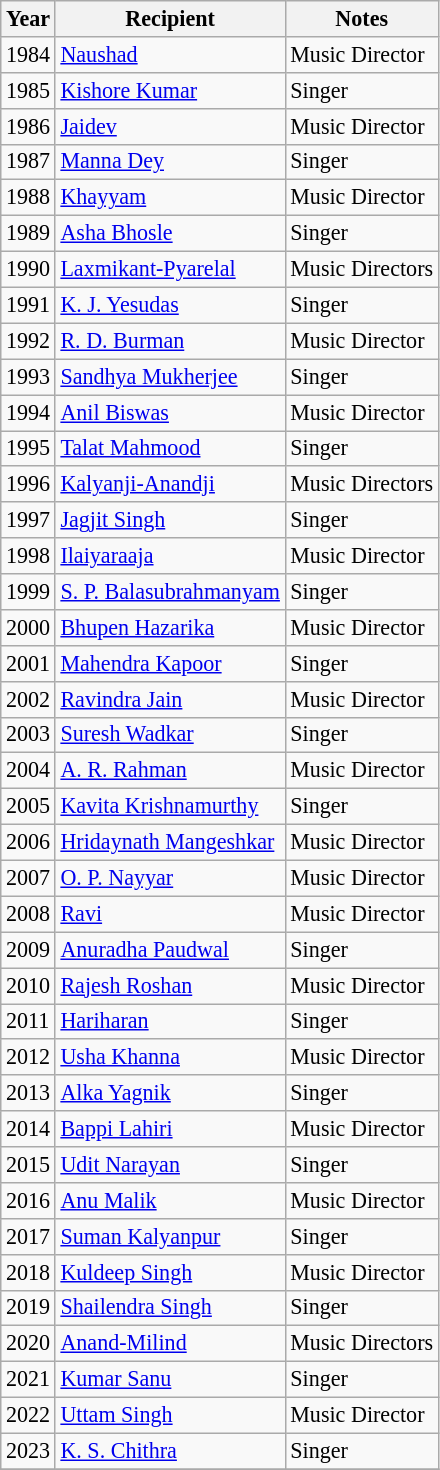<table class="wikitable" style="font-size:92%;">
<tr>
<th>Year</th>
<th>Recipient</th>
<th>Notes</th>
</tr>
<tr>
<td>1984</td>
<td><a href='#'>Naushad</a></td>
<td>Music Director</td>
</tr>
<tr>
<td>1985</td>
<td><a href='#'>Kishore Kumar</a></td>
<td>Singer</td>
</tr>
<tr>
<td>1986</td>
<td><a href='#'>Jaidev</a></td>
<td>Music Director</td>
</tr>
<tr>
<td>1987</td>
<td><a href='#'>Manna Dey</a></td>
<td>Singer</td>
</tr>
<tr>
<td>1988</td>
<td><a href='#'>Khayyam</a></td>
<td>Music Director</td>
</tr>
<tr>
<td>1989</td>
<td><a href='#'>Asha Bhosle</a></td>
<td>Singer</td>
</tr>
<tr>
<td>1990</td>
<td><a href='#'>Laxmikant-Pyarelal</a></td>
<td>Music Directors</td>
</tr>
<tr>
<td>1991</td>
<td><a href='#'>K. J. Yesudas</a></td>
<td>Singer</td>
</tr>
<tr>
<td>1992</td>
<td><a href='#'>R. D. Burman</a></td>
<td>Music Director</td>
</tr>
<tr>
<td>1993</td>
<td><a href='#'>Sandhya Mukherjee</a></td>
<td>Singer</td>
</tr>
<tr>
<td>1994</td>
<td><a href='#'>Anil Biswas</a></td>
<td>Music Director</td>
</tr>
<tr>
<td>1995</td>
<td><a href='#'>Talat Mahmood</a></td>
<td>Singer</td>
</tr>
<tr>
<td>1996</td>
<td><a href='#'>Kalyanji-Anandji</a></td>
<td>Music Directors</td>
</tr>
<tr>
<td>1997</td>
<td><a href='#'>Jagjit Singh</a></td>
<td>Singer</td>
</tr>
<tr>
<td>1998</td>
<td><a href='#'>Ilaiyaraaja</a></td>
<td>Music Director</td>
</tr>
<tr>
<td>1999</td>
<td><a href='#'>S. P. Balasubrahmanyam</a></td>
<td>Singer</td>
</tr>
<tr>
<td>2000</td>
<td><a href='#'>Bhupen Hazarika</a></td>
<td>Music Director</td>
</tr>
<tr>
<td>2001</td>
<td><a href='#'>Mahendra Kapoor</a></td>
<td>Singer</td>
</tr>
<tr>
<td>2002</td>
<td><a href='#'>Ravindra Jain</a></td>
<td>Music Director</td>
</tr>
<tr>
<td>2003</td>
<td><a href='#'>Suresh Wadkar</a></td>
<td>Singer</td>
</tr>
<tr>
<td>2004</td>
<td><a href='#'>A. R. Rahman</a></td>
<td>Music Director</td>
</tr>
<tr>
<td>2005</td>
<td><a href='#'>Kavita Krishnamurthy</a></td>
<td>Singer</td>
</tr>
<tr>
<td>2006</td>
<td><a href='#'>Hridaynath Mangeshkar</a></td>
<td>Music Director</td>
</tr>
<tr>
<td>2007</td>
<td><a href='#'>O. P. Nayyar</a></td>
<td>Music Director</td>
</tr>
<tr>
<td>2008</td>
<td><a href='#'>Ravi</a></td>
<td>Music Director</td>
</tr>
<tr>
<td>2009</td>
<td><a href='#'>Anuradha Paudwal</a></td>
<td>Singer</td>
</tr>
<tr>
<td>2010</td>
<td><a href='#'>Rajesh Roshan</a></td>
<td>Music Director</td>
</tr>
<tr>
<td>2011</td>
<td><a href='#'>Hariharan</a></td>
<td>Singer</td>
</tr>
<tr>
<td>2012</td>
<td><a href='#'>Usha Khanna</a></td>
<td>Music Director</td>
</tr>
<tr>
<td>2013</td>
<td><a href='#'>Alka Yagnik</a></td>
<td>Singer</td>
</tr>
<tr>
<td>2014</td>
<td><a href='#'>Bappi Lahiri</a></td>
<td>Music Director</td>
</tr>
<tr>
<td>2015</td>
<td><a href='#'>Udit Narayan</a></td>
<td>Singer</td>
</tr>
<tr>
<td>2016</td>
<td><a href='#'>Anu Malik</a></td>
<td>Music Director</td>
</tr>
<tr>
<td>2017</td>
<td><a href='#'>Suman Kalyanpur</a></td>
<td>Singer</td>
</tr>
<tr>
<td>2018</td>
<td><a href='#'>Kuldeep Singh</a></td>
<td>Music Director</td>
</tr>
<tr>
<td>2019</td>
<td><a href='#'>Shailendra Singh</a></td>
<td>Singer</td>
</tr>
<tr>
<td>2020</td>
<td><a href='#'>Anand-Milind</a></td>
<td>Music Directors</td>
</tr>
<tr>
<td>2021</td>
<td><a href='#'>Kumar Sanu</a></td>
<td>Singer</td>
</tr>
<tr>
<td>2022</td>
<td><a href='#'>Uttam Singh</a></td>
<td>Music Director</td>
</tr>
<tr>
<td>2023</td>
<td><a href='#'>K. S. Chithra</a></td>
<td>Singer</td>
</tr>
<tr>
</tr>
</table>
